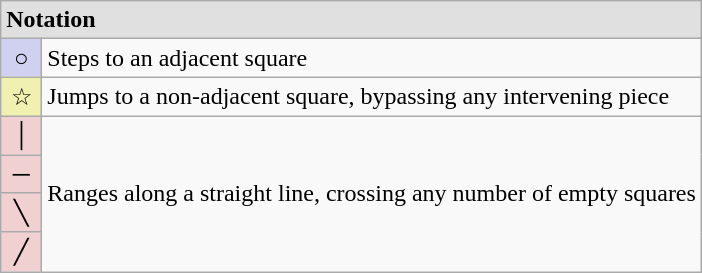<table border="1" class="wikitable">
<tr>
<td colspan="2" style="background:#e0e0e0;"><strong>Notation</strong></td>
</tr>
<tr>
<td align=center width="20" style="background:#d0d0f0;">○</td>
<td>Steps to an adjacent square</td>
</tr>
<tr>
<td align=center width="20" style="background:#f0f0b0;">☆</td>
<td>Jumps to a non-adjacent square, bypassing any intervening piece</td>
</tr>
<tr>
<td align=center width="20" style="background:#f0d0d0;">│</td>
<td rowspan=4>Ranges along a straight line, crossing any number of empty squares</td>
</tr>
<tr>
<td align=center width="20" style="background:#f0d0d0;">─</td>
</tr>
<tr>
<td align=center width="20" style="background:#f0d0d0;">╲</td>
</tr>
<tr>
<td align=center width="20" style="background:#f0d0d0;">╱</td>
</tr>
</table>
